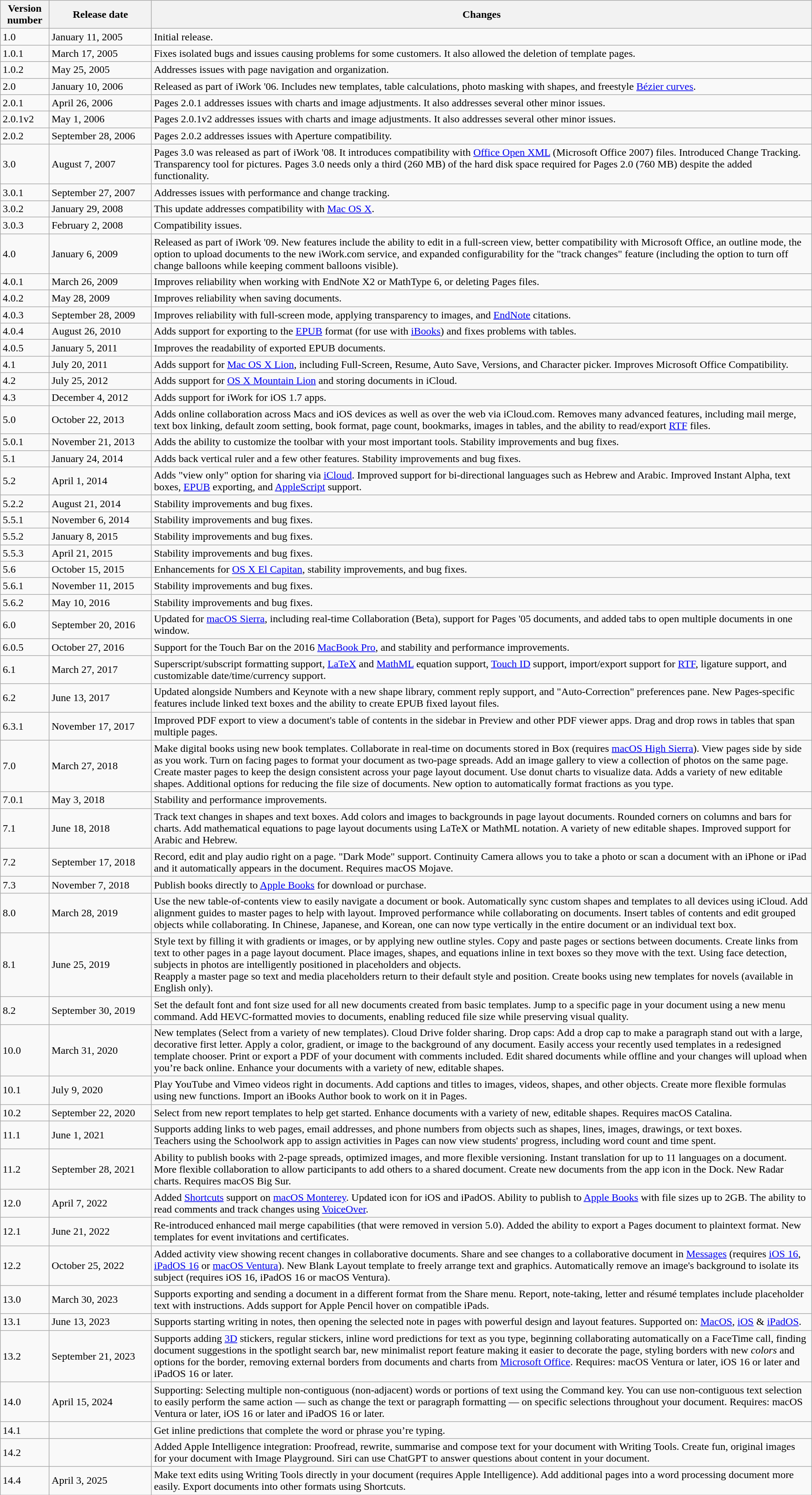<table class="wikitable" style="text-align: left;">
<tr>
<th>Version number</th>
<th width="150">Release date</th>
<th>Changes</th>
</tr>
<tr>
<td>1.0</td>
<td>January 11, 2005</td>
<td>Initial release.</td>
</tr>
<tr>
<td>1.0.1</td>
<td>March 17, 2005</td>
<td>Fixes isolated bugs and issues causing problems for some customers. It also allowed the deletion of template pages.</td>
</tr>
<tr>
<td>1.0.2</td>
<td>May 25, 2005</td>
<td>Addresses issues with page navigation and organization.</td>
</tr>
<tr>
<td>2.0</td>
<td>January 10, 2006</td>
<td>Released as part of iWork '06. Includes new templates, table calculations, photo masking with shapes, and freestyle <a href='#'>Bézier curves</a>.</td>
</tr>
<tr>
<td>2.0.1</td>
<td>April 26, 2006</td>
<td>Pages 2.0.1 addresses issues with charts and image adjustments. It also addresses several other minor issues.</td>
</tr>
<tr>
<td>2.0.1v2</td>
<td>May 1, 2006</td>
<td>Pages 2.0.1v2 addresses issues with charts and image adjustments. It also addresses several other minor issues.</td>
</tr>
<tr>
<td>2.0.2</td>
<td>September 28, 2006</td>
<td>Pages 2.0.2 addresses issues with Aperture compatibility.</td>
</tr>
<tr>
<td>3.0</td>
<td>August 7, 2007</td>
<td>Pages 3.0 was released as part of iWork '08. It introduces compatibility with <a href='#'>Office Open XML</a> (Microsoft Office 2007) files. Introduced Change Tracking. Transparency tool for pictures. Pages 3.0 needs only a third (260 MB) of the hard disk space required for Pages 2.0 (760 MB) despite the added functionality.</td>
</tr>
<tr>
<td>3.0.1</td>
<td>September 27, 2007</td>
<td>Addresses issues with performance and change tracking.</td>
</tr>
<tr>
<td>3.0.2</td>
<td>January 29, 2008</td>
<td>This update addresses compatibility with <a href='#'>Mac OS X</a>.</td>
</tr>
<tr>
<td>3.0.3</td>
<td>February 2, 2008</td>
<td>Compatibility issues.</td>
</tr>
<tr>
<td>4.0</td>
<td>January 6, 2009</td>
<td>Released as part of iWork '09. New features include the ability to edit in a full-screen view, better compatibility with Microsoft Office, an outline mode, the option to upload documents to the new iWork.com service, and expanded configurability for the "track changes" feature (including the option to turn off change balloons while keeping comment balloons visible).</td>
</tr>
<tr>
<td>4.0.1</td>
<td>March 26, 2009</td>
<td>Improves reliability when working with EndNote X2 or MathType 6, or deleting Pages files.</td>
</tr>
<tr>
<td>4.0.2</td>
<td>May 28, 2009</td>
<td>Improves reliability when saving documents.</td>
</tr>
<tr>
<td>4.0.3</td>
<td>September 28, 2009</td>
<td>Improves reliability with full-screen mode, applying transparency to images, and <a href='#'>EndNote</a> citations.</td>
</tr>
<tr>
<td>4.0.4</td>
<td>August 26, 2010</td>
<td>Adds support for exporting to the <a href='#'>EPUB</a> format (for use with <a href='#'>iBooks</a>) and fixes problems with tables.</td>
</tr>
<tr>
<td>4.0.5</td>
<td>January 5, 2011</td>
<td>Improves the readability of exported EPUB documents.</td>
</tr>
<tr>
<td>4.1</td>
<td>July 20, 2011</td>
<td>Adds support for <a href='#'>Mac OS X Lion</a>, including Full-Screen, Resume, Auto Save, Versions, and Character picker. Improves Microsoft Office Compatibility.</td>
</tr>
<tr>
<td>4.2</td>
<td>July 25, 2012</td>
<td>Adds support for <a href='#'>OS X Mountain Lion</a> and storing documents in iCloud.</td>
</tr>
<tr>
<td>4.3</td>
<td>December 4, 2012</td>
<td>Adds support for iWork for iOS 1.7 apps.</td>
</tr>
<tr>
<td>5.0</td>
<td>October 22, 2013</td>
<td>Adds online collaboration across Macs and iOS devices as well as over the web via iCloud.com. Removes many advanced features, including mail merge, text box linking, default zoom setting, book format, page count, bookmarks, images in tables, and the ability to read/export <a href='#'>RTF</a> files.</td>
</tr>
<tr>
<td>5.0.1</td>
<td>November 21, 2013</td>
<td>Adds the ability to customize the toolbar with your most important tools. Stability improvements and bug fixes.</td>
</tr>
<tr>
<td>5.1</td>
<td>January 24, 2014</td>
<td>Adds back vertical ruler and a few other features. Stability improvements and bug fixes.</td>
</tr>
<tr>
<td>5.2</td>
<td>April 1, 2014</td>
<td>Adds "view only" option for sharing via <a href='#'>iCloud</a>. Improved support for bi-directional languages such as Hebrew and Arabic. Improved Instant Alpha, text boxes, <a href='#'>EPUB</a> exporting, and <a href='#'>AppleScript</a> support.</td>
</tr>
<tr>
<td>5.2.2</td>
<td>August 21, 2014</td>
<td>Stability improvements and bug fixes.</td>
</tr>
<tr>
<td>5.5.1</td>
<td>November 6, 2014</td>
<td>Stability improvements and bug fixes.</td>
</tr>
<tr>
<td>5.5.2</td>
<td>January 8, 2015</td>
<td>Stability improvements and bug fixes.</td>
</tr>
<tr>
<td>5.5.3</td>
<td>April 21, 2015</td>
<td>Stability improvements and bug fixes.</td>
</tr>
<tr>
<td>5.6</td>
<td>October 15, 2015</td>
<td>Enhancements for <a href='#'>OS X El Capitan</a>, stability improvements, and bug fixes.</td>
</tr>
<tr>
<td>5.6.1</td>
<td>November 11, 2015</td>
<td>Stability improvements and bug fixes.</td>
</tr>
<tr>
<td>5.6.2</td>
<td>May 10, 2016</td>
<td>Stability improvements and bug fixes.</td>
</tr>
<tr>
<td>6.0</td>
<td>September 20, 2016</td>
<td>Updated for <a href='#'>macOS Sierra</a>, including real-time Collaboration (Beta), support for Pages '05 documents, and added tabs to open multiple documents in one window.</td>
</tr>
<tr>
<td>6.0.5</td>
<td>October 27, 2016</td>
<td>Support for the Touch Bar on the 2016 <a href='#'>MacBook Pro</a>, and stability and performance improvements.</td>
</tr>
<tr>
<td>6.1</td>
<td>March 27, 2017</td>
<td>Superscript/subscript formatting support, <a href='#'>LaTeX</a> and <a href='#'>MathML</a> equation support, <a href='#'>Touch ID</a> support, import/export support for <a href='#'>RTF</a>, ligature support, and customizable date/time/currency support.</td>
</tr>
<tr>
<td>6.2</td>
<td>June 13, 2017</td>
<td>Updated alongside Numbers and Keynote with a new shape library, comment reply support, and "Auto-Correction" preferences pane. New Pages-specific features include linked text boxes and the ability to create EPUB fixed layout files.</td>
</tr>
<tr>
<td>6.3.1</td>
<td>November 17, 2017</td>
<td>Improved PDF export to view a document's table of contents in the sidebar in Preview and other PDF viewer apps. Drag and drop rows in tables that span multiple pages.</td>
</tr>
<tr>
<td>7.0</td>
<td>March 27, 2018</td>
<td>Make digital books using new book templates. Collaborate in real-time on documents stored in Box (requires <a href='#'>macOS High Sierra</a>). View pages side by side as you work. Turn on facing pages to format your document as two-page spreads. Add an image gallery to view a collection of photos on the same page. Create master pages to keep the design consistent across your page layout document. Use donut charts to visualize data. Adds a variety of new editable shapes. Additional options for reducing the file size of documents. New option to automatically format fractions as you type.</td>
</tr>
<tr>
<td>7.0.1</td>
<td>May 3, 2018</td>
<td>Stability and performance improvements.</td>
</tr>
<tr>
<td>7.1</td>
<td>June 18, 2018</td>
<td>Track text changes in shapes and text boxes. Add colors and images to backgrounds in page layout documents. Rounded corners on columns and bars for charts. Add mathematical equations to page layout documents using LaTeX or MathML notation. A variety of new editable shapes. Improved support for Arabic and Hebrew.</td>
</tr>
<tr>
<td>7.2</td>
<td>September 17, 2018</td>
<td>Record, edit and play audio right on a page. "Dark Mode" support. Continuity Camera allows you to take a photo or scan a document with an iPhone or iPad and it automatically appears in the document. Requires macOS Mojave.</td>
</tr>
<tr>
<td>7.3</td>
<td>November 7, 2018</td>
<td>Publish books directly to <a href='#'>Apple Books</a> for download or purchase.</td>
</tr>
<tr>
<td>8.0</td>
<td>March 28, 2019</td>
<td>Use the new table-of-contents view to easily navigate a document or book. Automatically sync custom shapes and templates to all devices using iCloud. Add alignment guides to master pages to help with layout. Improved performance while collaborating on documents. Insert tables of contents and edit grouped objects while collaborating. In Chinese, Japanese, and Korean, one can now type vertically in the entire document or an individual text box.</td>
</tr>
<tr>
<td>8.1</td>
<td>June 25, 2019</td>
<td>Style text by filling it with gradients or images, or by applying new outline styles. Copy and paste pages or sections between documents. Create links from text to other pages in a page layout document. Place images, shapes, and equations inline in text boxes so they move with the text. Using face detection, subjects in photos are intelligently positioned in placeholders and objects.<br>Reapply a master page so text and media placeholders return to their default style and position. Create books using new templates for novels (available in English only).</td>
</tr>
<tr>
<td>8.2</td>
<td>September 30, 2019</td>
<td>Set the default font and font size used for all new documents created from basic templates. Jump to a specific page in your document using a new menu command. Add HEVC-formatted movies to documents, enabling reduced file size while preserving visual quality.</td>
</tr>
<tr>
<td>10.0</td>
<td>March 31, 2020</td>
<td>New templates (Select from a variety of new templates). Cloud Drive folder sharing. Drop caps: Add a drop cap to make a paragraph stand out with a large, decorative first letter. Apply a color, gradient, or image to the background of any document. Easily access your recently used templates in a redesigned template chooser. Print or export a PDF of your document with comments included. Edit shared documents while offline and your changes will upload when you’re back online. Enhance your documents with a variety of new, editable shapes.</td>
</tr>
<tr>
<td>10.1</td>
<td>July 9, 2020</td>
<td>Play YouTube and Vimeo videos right in documents. Add captions and titles to images, videos, shapes, and other objects. Create more flexible formulas using new functions. Import an iBooks Author book to work on it in Pages.</td>
</tr>
<tr>
<td>10.2</td>
<td>September 22, 2020</td>
<td>Select from new report templates to help get started. Enhance documents with a variety of new, editable shapes. Requires macOS Catalina.</td>
</tr>
<tr>
<td>11.1</td>
<td>June 1, 2021</td>
<td>Supports adding links to web pages, email addresses, and phone numbers from objects such as shapes, lines, images, drawings, or text boxes.<br>Teachers using the Schoolwork app to assign activities in Pages can now view students' progress, including word count and time spent.</td>
</tr>
<tr>
<td>11.2</td>
<td>September 28, 2021</td>
<td>Ability to publish books with 2-page spreads, optimized images, and more flexible versioning. Instant translation for up to 11 languages on a document. More flexible collaboration to allow participants to add others to a shared document. Create new documents from the app icon in the Dock. New Radar charts. Requires macOS Big Sur.</td>
</tr>
<tr>
<td>12.0</td>
<td>April 7, 2022</td>
<td>Added <a href='#'>Shortcuts</a> support on <a href='#'>macOS Monterey</a>. Updated icon for iOS and iPadOS. Ability to publish to <a href='#'>Apple Books</a> with file sizes up to 2GB. The ability to read comments and track changes using <a href='#'>VoiceOver</a>.</td>
</tr>
<tr>
<td>12.1</td>
<td>June 21, 2022</td>
<td>Re-introduced enhanced mail merge capabilities (that were removed in version 5.0). Added the ability to export a Pages document to plaintext format. New templates for event invitations and certificates.</td>
</tr>
<tr>
<td>12.2</td>
<td>October 25, 2022</td>
<td>Added activity view showing recent changes in collaborative documents. Share and see changes to a collaborative document in <a href='#'>Messages</a> (requires <a href='#'>iOS 16</a>, <a href='#'>iPadOS 16</a> or <a href='#'>macOS Ventura</a>). New Blank Layout template to freely arrange text and graphics. Automatically remove an image's background to isolate its subject (requires iOS 16, iPadOS 16 or macOS Ventura).</td>
</tr>
<tr>
<td>13.0</td>
<td>March 30, 2023</td>
<td>Supports exporting and sending a document in a different format from the Share menu. Report, note-taking, letter and résumé templates include placeholder text with instructions. Adds support for Apple Pencil hover on compatible iPads.</td>
</tr>
<tr>
<td>13.1</td>
<td>June 13, 2023</td>
<td>Supports starting writing in notes, then opening the selected note in pages with powerful design and layout features. Supported on: <a href='#'>MacOS</a>, <a href='#'>iOS</a> & <a href='#'>iPadOS</a>.</td>
</tr>
<tr>
<td>13.2</td>
<td>September 21, 2023</td>
<td>Supports adding <a href='#'>3D</a> stickers, regular stickers, inline word predictions for text as you type, beginning collaborating automatically on a FaceTime call, finding document suggestions in the spotlight search bar, new minimalist report feature making it easier to decorate the page, styling borders with new <em>colors</em> and options for the border, removing external borders from documents and charts from <a href='#'>Microsoft Office</a>. Requires: macOS Ventura or later, iOS 16 or later and iPadOS 16 or later.</td>
</tr>
<tr>
<td>14.0</td>
<td>April 15, 2024</td>
<td>Supporting: Selecting multiple non-contiguous (non-adjacent) words or portions of text using the Command key. You can use non-contiguous text selection to easily perform the same action — such as change the text or paragraph formatting — on specific selections throughout your document. Requires: macOS Ventura or later, iOS 16 or later and iPadOS 16 or later.</td>
</tr>
<tr>
<td>14.1</td>
<td></td>
<td>Get inline predictions that complete the word or phrase you’re typing.</td>
</tr>
<tr>
<td>14.2</td>
<td></td>
<td>Added Apple Intelligence integration: Proofread, rewrite, summarise and compose text for your document with Writing Tools. Create fun, original images for your document with Image Playground. Siri can use ChatGPT to answer questions about content in your document.</td>
</tr>
<tr>
<td>14.4</td>
<td>April 3, 2025</td>
<td>Make text edits using Writing Tools directly in your document (requires Apple Intelligence). Add additional pages into a word processing document more easily. Export documents into other formats using Shortcuts.</td>
</tr>
</table>
